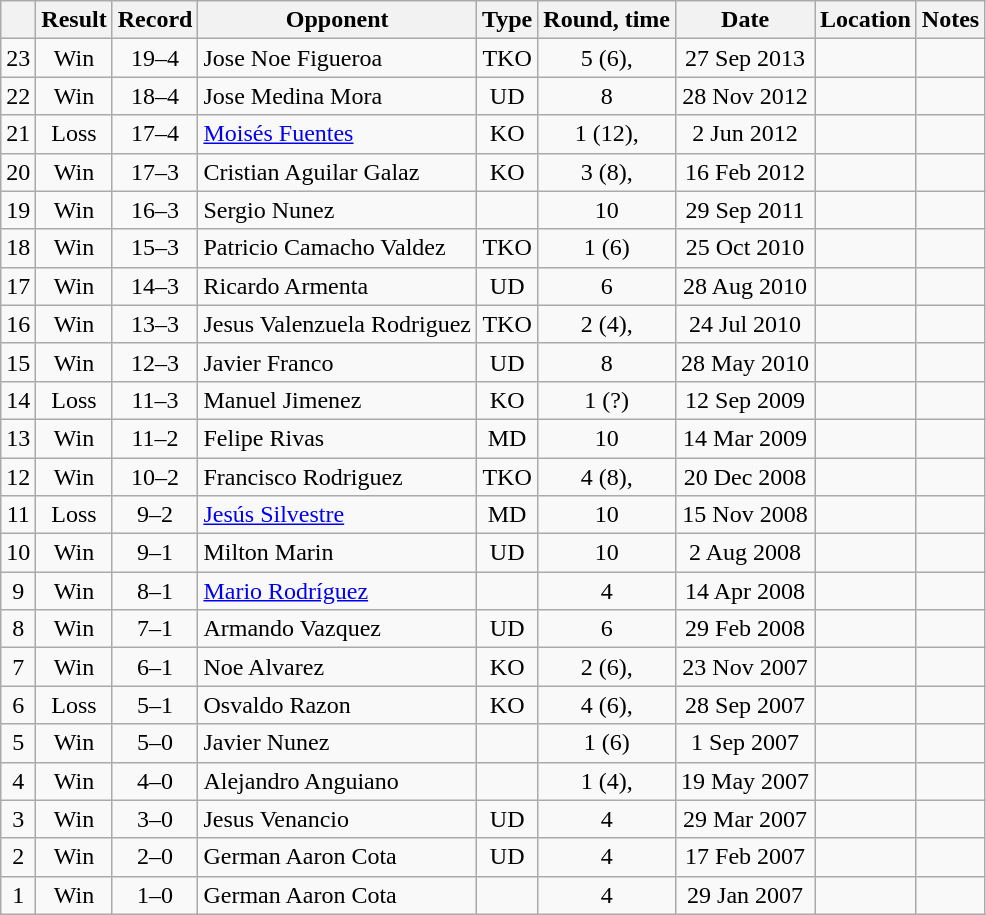<table class="wikitable" style="text-align:center">
<tr>
<th></th>
<th>Result</th>
<th>Record</th>
<th>Opponent</th>
<th>Type</th>
<th>Round, time</th>
<th>Date</th>
<th>Location</th>
<th>Notes</th>
</tr>
<tr>
<td>23</td>
<td>Win</td>
<td>19–4</td>
<td style="text-align:left;"> Jose Noe Figueroa</td>
<td>TKO</td>
<td>5 (6), </td>
<td>27 Sep 2013</td>
<td style="text-align:left;"> </td>
<td></td>
</tr>
<tr>
<td>22</td>
<td>Win</td>
<td>18–4</td>
<td style="text-align:left;"> Jose Medina Mora</td>
<td>UD</td>
<td>8</td>
<td>28 Nov 2012</td>
<td style="text-align:left;"> </td>
<td></td>
</tr>
<tr>
<td>21</td>
<td>Loss</td>
<td>17–4</td>
<td style="text-align:left;"> <a href='#'>Moisés Fuentes</a></td>
<td>KO</td>
<td>1 (12), </td>
<td>2 Jun 2012</td>
<td style="text-align:left;"> </td>
<td style="text-align:left;"></td>
</tr>
<tr>
<td>20</td>
<td>Win</td>
<td>17–3</td>
<td style="text-align:left;"> Cristian Aguilar Galaz</td>
<td>KO</td>
<td>3 (8), </td>
<td>16 Feb 2012</td>
<td style="text-align:left;"> </td>
<td></td>
</tr>
<tr>
<td>19</td>
<td>Win</td>
<td>16–3</td>
<td style="text-align:left;"> Sergio Nunez</td>
<td></td>
<td>10</td>
<td>29 Sep 2011</td>
<td style="text-align:left;"> </td>
<td></td>
</tr>
<tr>
<td>18</td>
<td>Win</td>
<td>15–3</td>
<td style="text-align:left;"> Patricio Camacho Valdez</td>
<td>TKO</td>
<td>1 (6)</td>
<td>25 Oct 2010</td>
<td style="text-align:left;"> </td>
<td></td>
</tr>
<tr>
<td>17</td>
<td>Win</td>
<td>14–3</td>
<td style="text-align:left;"> Ricardo Armenta</td>
<td>UD</td>
<td>6</td>
<td>28 Aug 2010</td>
<td style="text-align:left;"> </td>
<td></td>
</tr>
<tr>
<td>16</td>
<td>Win</td>
<td>13–3</td>
<td style="text-align:left;"> Jesus Valenzuela Rodriguez</td>
<td>TKO</td>
<td>2 (4), </td>
<td>24 Jul 2010</td>
<td style="text-align:left;"> </td>
<td></td>
</tr>
<tr>
<td>15</td>
<td>Win</td>
<td>12–3</td>
<td style="text-align:left;"> Javier Franco</td>
<td>UD</td>
<td>8</td>
<td>28 May 2010</td>
<td style="text-align:left;"> </td>
<td></td>
</tr>
<tr>
<td>14</td>
<td>Loss</td>
<td>11–3</td>
<td style="text-align:left;"> Manuel Jimenez</td>
<td>KO</td>
<td>1 (?)</td>
<td>12 Sep 2009</td>
<td style="text-align:left;"> </td>
<td></td>
</tr>
<tr>
<td>13</td>
<td>Win</td>
<td>11–2</td>
<td style="text-align:left;"> Felipe Rivas</td>
<td>MD</td>
<td>10</td>
<td>14 Mar 2009</td>
<td style="text-align:left;"> </td>
<td></td>
</tr>
<tr>
<td>12</td>
<td>Win</td>
<td>10–2</td>
<td style="text-align:left;"> Francisco Rodriguez</td>
<td>TKO</td>
<td>4 (8), </td>
<td>20 Dec 2008</td>
<td style="text-align:left;"> </td>
<td></td>
</tr>
<tr>
<td>11</td>
<td>Loss</td>
<td>9–2</td>
<td style="text-align:left;"> <a href='#'>Jesús Silvestre</a></td>
<td>MD</td>
<td>10</td>
<td>15 Nov 2008</td>
<td style="text-align:left;"> </td>
<td></td>
</tr>
<tr>
<td>10</td>
<td>Win</td>
<td>9–1</td>
<td style="text-align:left;"> Milton Marin</td>
<td>UD</td>
<td>10</td>
<td>2 Aug 2008</td>
<td style="text-align:left;"> </td>
<td></td>
</tr>
<tr>
<td>9</td>
<td>Win</td>
<td>8–1</td>
<td style="text-align:left;"> <a href='#'>Mario Rodríguez</a></td>
<td></td>
<td>4</td>
<td>14 Apr 2008</td>
<td style="text-align:left;"> </td>
<td></td>
</tr>
<tr>
<td>8</td>
<td>Win</td>
<td>7–1</td>
<td style="text-align:left;"> Armando Vazquez</td>
<td>UD</td>
<td>6</td>
<td>29 Feb 2008</td>
<td style="text-align:left;"> </td>
<td></td>
</tr>
<tr>
<td>7</td>
<td>Win</td>
<td>6–1</td>
<td style="text-align:left;"> Noe Alvarez</td>
<td>KO</td>
<td>2 (6), </td>
<td>23 Nov 2007</td>
<td style="text-align:left;"> </td>
<td></td>
</tr>
<tr>
<td>6</td>
<td>Loss</td>
<td>5–1</td>
<td style="text-align:left;"> Osvaldo Razon</td>
<td>KO</td>
<td>4 (6), </td>
<td>28 Sep 2007</td>
<td style="text-align:left;"> </td>
<td></td>
</tr>
<tr>
<td>5</td>
<td>Win</td>
<td>5–0</td>
<td style="text-align:left;"> Javier Nunez</td>
<td></td>
<td>1 (6)</td>
<td>1 Sep 2007</td>
<td style="text-align:left;"> </td>
<td></td>
</tr>
<tr>
<td>4</td>
<td>Win</td>
<td>4–0</td>
<td style="text-align:left;"> Alejandro Anguiano</td>
<td></td>
<td>1 (4), </td>
<td>19 May 2007</td>
<td style="text-align:left;"> </td>
<td></td>
</tr>
<tr>
<td>3</td>
<td>Win</td>
<td>3–0</td>
<td style="text-align:left;"> Jesus Venancio</td>
<td>UD</td>
<td>4</td>
<td>29 Mar 2007</td>
<td style="text-align:left;"> </td>
<td></td>
</tr>
<tr>
<td>2</td>
<td>Win</td>
<td>2–0</td>
<td style="text-align:left;"> German Aaron Cota</td>
<td>UD</td>
<td>4</td>
<td>17 Feb 2007</td>
<td style="text-align:left;"> </td>
<td></td>
</tr>
<tr>
<td>1</td>
<td>Win</td>
<td>1–0</td>
<td style="text-align:left;"> German Aaron Cota</td>
<td></td>
<td>4</td>
<td>29 Jan 2007</td>
<td style="text-align:left;"> </td>
<td></td>
</tr>
</table>
